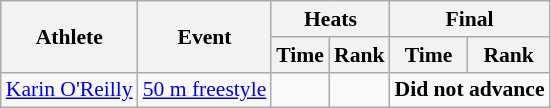<table class=wikitable style="font-size:90%">
<tr>
<th rowspan="2">Athlete</th>
<th rowspan="2">Event</th>
<th colspan="2">Heats</th>
<th colspan="2">Final</th>
</tr>
<tr>
<th>Time</th>
<th>Rank</th>
<th>Time</th>
<th>Rank</th>
</tr>
<tr>
<td><a href='#'>Karin O'Reilly</a></td>
<td><a href='#'>50 m freestyle</a></td>
<td></td>
<td></td>
<td colspan="2"><strong>Did not advance</strong></td>
</tr>
</table>
